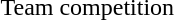<table>
<tr>
<td>Team competition</td>
<td></td>
<td></td>
<td></td>
</tr>
</table>
